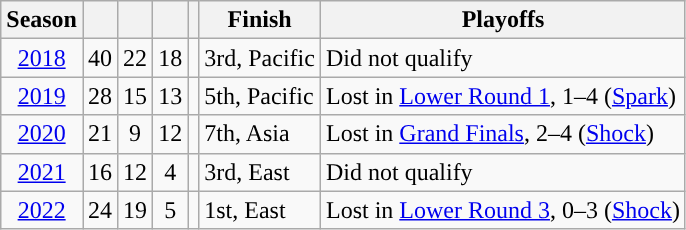<table class="wikitable" style="text-align:center;">
<tr>
<th style="background:#">Season</th>
<th style="background:#"></th>
<th style="background:#"></th>
<th style="background:#"></th>
<th style="background:#"></th>
<th style="background:#">Finish</th>
<th style="background:#">Playoffs</th>
</tr>
<tr>
<td><a href='#'>2018</a></td>
<td>40</td>
<td>22</td>
<td>18</td>
<td></td>
<td style="text-align:left">3rd, Pacific</td>
<td style="text-align:left">Did not qualify</td>
</tr>
<tr>
<td><a href='#'>2019</a></td>
<td>28</td>
<td>15</td>
<td>13</td>
<td></td>
<td style="text-align:left">5th, Pacific</td>
<td style="text-align:left">Lost in <a href='#'>Lower Round 1</a>, 1–4 (<a href='#'>Spark</a>)</td>
</tr>
<tr>
<td><a href='#'>2020</a></td>
<td>21</td>
<td>9</td>
<td>12</td>
<td></td>
<td style="text-align:left">7th, Asia</td>
<td style="text-align:left">Lost in <a href='#'>Grand Finals</a>, 2–4 (<a href='#'>Shock</a>)</td>
</tr>
<tr>
<td><a href='#'>2021</a></td>
<td>16</td>
<td>12</td>
<td>4</td>
<td></td>
<td style="text-align:left">3rd, East</td>
<td style="text-align:left">Did not qualify</td>
</tr>
<tr>
<td><a href='#'>2022</a></td>
<td>24</td>
<td>19</td>
<td>5</td>
<td></td>
<td style="text-align:left">1st, East</td>
<td style="text-align:left">Lost in <a href='#'>Lower Round 3</a>, 0–3 (<a href='#'>Shock</a>)</td>
</tr>
</table>
